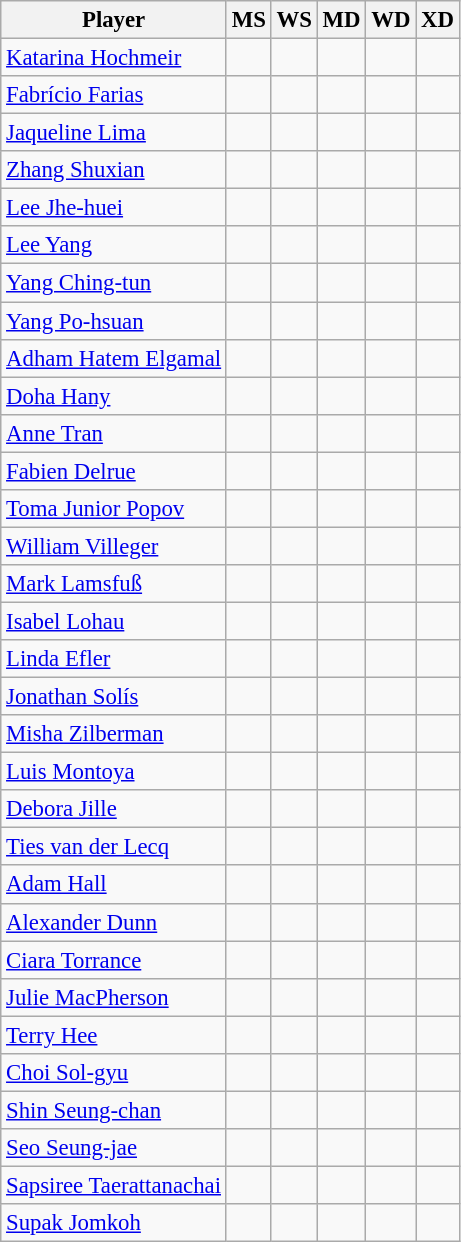<table class="wikitable" style="font-size:95%; text-align:center">
<tr>
<th>Player</th>
<th>MS</th>
<th>WS</th>
<th>MD</th>
<th>WD</th>
<th>XD</th>
</tr>
<tr>
<td align="left"> <a href='#'>Katarina Hochmeir</a></td>
<td></td>
<td></td>
<td></td>
<td></td>
<td></td>
</tr>
<tr>
<td align="left"> <a href='#'>Fabrício Farias</a></td>
<td></td>
<td></td>
<td></td>
<td></td>
<td></td>
</tr>
<tr>
<td align="left"> <a href='#'>Jaqueline Lima</a></td>
<td></td>
<td></td>
<td></td>
<td></td>
<td></td>
</tr>
<tr>
<td align="left"> <a href='#'>Zhang Shuxian</a></td>
<td></td>
<td></td>
<td></td>
<td></td>
<td></td>
</tr>
<tr>
<td align="left"> <a href='#'>Lee Jhe-huei</a></td>
<td></td>
<td></td>
<td></td>
<td></td>
<td></td>
</tr>
<tr>
<td align="left"> <a href='#'>Lee Yang</a></td>
<td></td>
<td></td>
<td></td>
<td></td>
<td></td>
</tr>
<tr>
<td align="left"> <a href='#'>Yang Ching-tun</a></td>
<td></td>
<td></td>
<td></td>
<td></td>
<td></td>
</tr>
<tr>
<td align="left"> <a href='#'>Yang Po-hsuan</a></td>
<td></td>
<td></td>
<td></td>
<td></td>
<td></td>
</tr>
<tr>
<td align="left"> <a href='#'>Adham Hatem Elgamal</a></td>
<td></td>
<td></td>
<td></td>
<td></td>
<td></td>
</tr>
<tr>
<td align="left"> <a href='#'>Doha Hany</a></td>
<td></td>
<td></td>
<td></td>
<td></td>
<td></td>
</tr>
<tr>
<td align="left"> <a href='#'>Anne Tran</a></td>
<td></td>
<td></td>
<td></td>
<td></td>
<td></td>
</tr>
<tr>
<td align="left"> <a href='#'>Fabien Delrue</a></td>
<td></td>
<td></td>
<td></td>
<td></td>
<td></td>
</tr>
<tr>
<td align="left"> <a href='#'>Toma Junior Popov</a></td>
<td></td>
<td></td>
<td></td>
<td></td>
<td></td>
</tr>
<tr>
<td align="left"> <a href='#'>William Villeger</a></td>
<td></td>
<td></td>
<td></td>
<td></td>
<td></td>
</tr>
<tr>
<td align="left"> <a href='#'>Mark Lamsfuß</a></td>
<td></td>
<td></td>
<td></td>
<td></td>
<td></td>
</tr>
<tr>
<td align="left"> <a href='#'>Isabel Lohau</a></td>
<td></td>
<td></td>
<td></td>
<td></td>
<td></td>
</tr>
<tr>
<td align="left"> <a href='#'>Linda Efler</a></td>
<td></td>
<td></td>
<td></td>
<td></td>
<td></td>
</tr>
<tr>
<td align="left"> <a href='#'>Jonathan Solís</a></td>
<td></td>
<td></td>
<td></td>
<td></td>
<td></td>
</tr>
<tr>
<td align="left"> <a href='#'>Misha Zilberman</a></td>
<td></td>
<td></td>
<td></td>
<td></td>
<td></td>
</tr>
<tr>
<td align="left"> <a href='#'>Luis Montoya</a></td>
<td></td>
<td></td>
<td></td>
<td></td>
<td></td>
</tr>
<tr>
<td align="left"> <a href='#'>Debora Jille</a></td>
<td></td>
<td></td>
<td></td>
<td></td>
<td></td>
</tr>
<tr>
<td align="left"> <a href='#'>Ties van der Lecq</a></td>
<td></td>
<td></td>
<td></td>
<td></td>
<td></td>
</tr>
<tr>
<td align="left"> <a href='#'>Adam Hall</a></td>
<td></td>
<td></td>
<td></td>
<td></td>
<td></td>
</tr>
<tr>
<td align="left"> <a href='#'>Alexander Dunn</a></td>
<td></td>
<td></td>
<td></td>
<td></td>
<td></td>
</tr>
<tr>
<td align="left"> <a href='#'>Ciara Torrance</a></td>
<td></td>
<td></td>
<td></td>
<td></td>
<td></td>
</tr>
<tr>
<td align="left"> <a href='#'>Julie MacPherson</a></td>
<td></td>
<td></td>
<td></td>
<td></td>
<td></td>
</tr>
<tr>
<td align="left"> <a href='#'>Terry Hee</a></td>
<td></td>
<td></td>
<td></td>
<td></td>
<td></td>
</tr>
<tr>
<td align="left"> <a href='#'>Choi Sol-gyu</a></td>
<td></td>
<td></td>
<td></td>
<td></td>
<td></td>
</tr>
<tr>
<td align="left"> <a href='#'>Shin Seung-chan</a></td>
<td></td>
<td></td>
<td></td>
<td></td>
<td></td>
</tr>
<tr>
<td align="left"> <a href='#'>Seo Seung-jae</a></td>
<td></td>
<td></td>
<td></td>
<td></td>
<td></td>
</tr>
<tr>
<td align="left"> <a href='#'>Sapsiree Taerattanachai</a></td>
<td></td>
<td></td>
<td></td>
<td></td>
<td></td>
</tr>
<tr>
<td align="left"> <a href='#'>Supak Jomkoh</a></td>
<td></td>
<td></td>
<td></td>
<td></td>
<td></td>
</tr>
</table>
